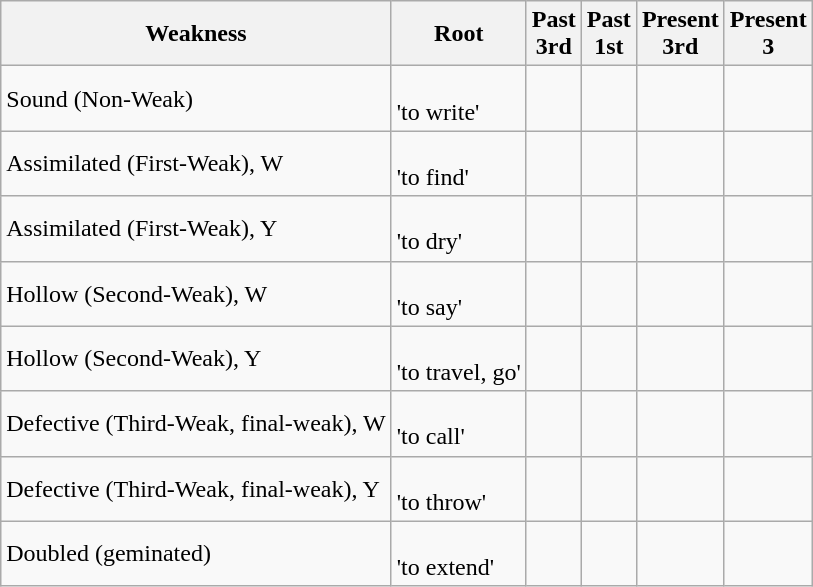<table class="wikitable">
<tr>
<th>Weakness</th>
<th>Root</th>
<th>Past<br> 3rd  </th>
<th>Past<br> 1st </th>
<th>Present<br> 3rd  </th>
<th>Present<br> 3 </th>
</tr>
<tr>
<td>Sound (Non-Weak)</td>
<td><br><em></em> 'to write'</td>
<td><br><em></em></td>
<td><br><em></em></td>
<td><br><em></em></td>
<td><br><em></em></td>
</tr>
<tr>
<td>Assimilated (First-Weak), W</td>
<td><br><em></em> 'to find'</td>
<td><br><em></em></td>
<td><br><em></em></td>
<td><br><em></em></td>
<td><br><em></em></td>
</tr>
<tr>
<td>Assimilated (First-Weak), Y</td>
<td><br><em></em> 'to dry'</td>
<td><br><em></em></td>
<td><br><em></em></td>
<td><br><em></em></td>
<td><br><em></em></td>
</tr>
<tr>
<td>Hollow (Second-Weak), W</td>
<td><br><em></em> 'to say'</td>
<td><br><em></em></td>
<td><br><em></em></td>
<td><br><em></em></td>
<td><br><em></em></td>
</tr>
<tr>
<td>Hollow (Second-Weak), Y</td>
<td><br><em></em> 'to travel, go'</td>
<td><br><em></em></td>
<td><br><em></em></td>
<td><br><em></em></td>
<td><br><em></em></td>
</tr>
<tr>
<td>Defective (Third-Weak, final-weak), W</td>
<td><br><em></em> 'to call'</td>
<td><br><em></em></td>
<td><br><em></em></td>
<td><br><em></em></td>
<td><br><em></em></td>
</tr>
<tr>
<td>Defective (Third-Weak, final-weak), Y</td>
<td><br><em></em> 'to throw'</td>
<td><br><em></em></td>
<td><br><em></em></td>
<td><br><em></em></td>
<td><br><em></em></td>
</tr>
<tr>
<td>Doubled (geminated)</td>
<td><br><em></em> 'to extend'</td>
<td><br><em></em></td>
<td><br><em></em></td>
<td><br><em></em></td>
<td><br><em></em></td>
</tr>
</table>
